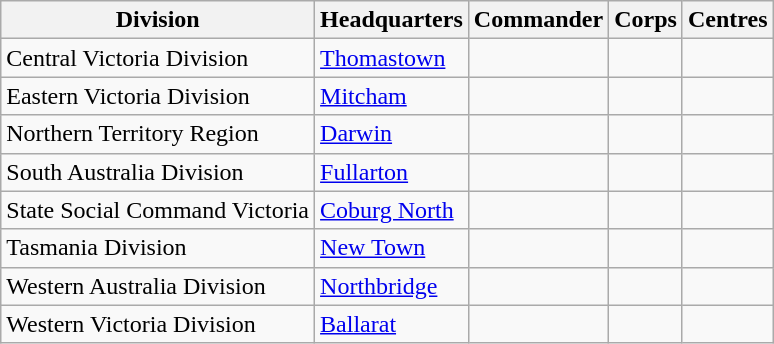<table class="wikitable" border="1">
<tr>
<th>Division</th>
<th>Headquarters</th>
<th>Commander</th>
<th>Corps</th>
<th>Centres</th>
</tr>
<tr>
<td>Central Victoria Division</td>
<td><a href='#'>Thomastown</a></td>
<td></td>
<td></td>
<td></td>
</tr>
<tr>
<td>Eastern Victoria Division</td>
<td><a href='#'>Mitcham</a></td>
<td></td>
<td></td>
<td></td>
</tr>
<tr>
<td>Northern Territory Region</td>
<td><a href='#'>Darwin</a></td>
<td></td>
<td></td>
<td></td>
</tr>
<tr>
<td>South Australia Division</td>
<td><a href='#'>Fullarton</a></td>
<td></td>
<td></td>
<td></td>
</tr>
<tr>
<td>State Social Command Victoria</td>
<td><a href='#'>Coburg North</a></td>
<td></td>
<td></td>
<td></td>
</tr>
<tr>
<td>Tasmania Division</td>
<td><a href='#'>New Town</a></td>
<td></td>
<td></td>
<td></td>
</tr>
<tr>
<td>Western Australia Division</td>
<td><a href='#'>Northbridge</a></td>
<td></td>
<td></td>
<td></td>
</tr>
<tr>
<td>Western Victoria Division</td>
<td><a href='#'>Ballarat</a></td>
<td></td>
<td></td>
<td></td>
</tr>
</table>
